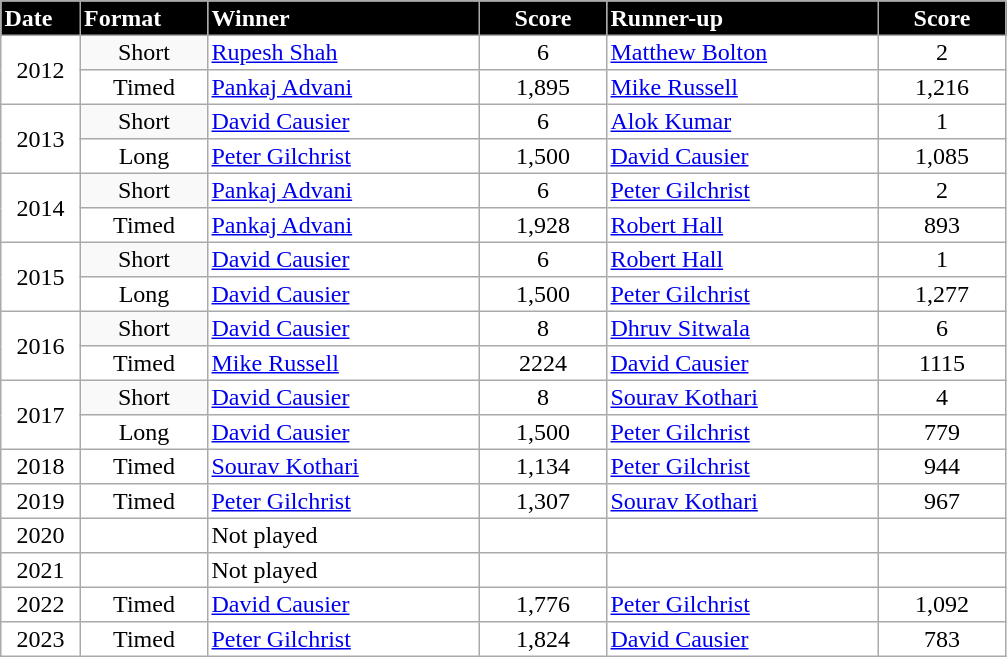<table border="2" cellpadding="2" cellspacing="0" style="margin: 0; background: #f9f9f9; border: 1px #aaa solid; border-collapse: collapse; font-size: 100%; text-align:left">
<tr>
<th bgcolor="000000" style="color:white; width:3em">Date</th>
<th bgcolor="000000" style="color:white; width:5em">Format</th>
<th bgcolor="000000" style="color:white; width:11em">Winner</th>
<th bgcolor="000000" style="color:white; text-align:center; width:5em">Score</th>
<th bgcolor="000000" style="color:white; width:11em">Runner-up</th>
<th bgcolor="000000" style="color:white; text-align:center; width:5em">Score</th>
</tr>
<tr>
<td bgcolor="FFFFFF" style="text-align:center" rowspan="2">2012</td>
<td style="text-align:center">Short</td>
<td bgcolor="FFFFFF"> <a href='#'>Rupesh Shah</a></td>
<td bgcolor="FFFFFF" style="text-align:center">6</td>
<td bgcolor="FFFFFF"> <a href='#'>Matthew Bolton</a></td>
<td bgcolor="FFFFFF" style="text-align:center">2</td>
</tr>
<tr>
<td bgcolor="FFFFFF" style="text-align:center">Timed</td>
<td bgcolor="FFFFFF"> <a href='#'>Pankaj Advani</a></td>
<td bgcolor="FFFFFF" style="text-align:center">1,895</td>
<td bgcolor="FFFFFF"> <a href='#'>Mike Russell</a></td>
<td bgcolor="FFFFFF" style="text-align:center">1,216</td>
</tr>
<tr>
<td bgcolor="FFFFFF" style="text-align:center" rowspan="2">2013</td>
<td style="text-align:center">Short</td>
<td bgcolor="FFFFFF"> <a href='#'>David Causier</a></td>
<td bgcolor="FFFFFF" style="text-align:center">6</td>
<td bgcolor="FFFFFF"> <a href='#'>Alok Kumar</a></td>
<td bgcolor="FFFFFF" style="text-align:center">1</td>
</tr>
<tr>
<td bgcolor="FFFFFF" style="text-align:center">Long</td>
<td bgcolor="FFFFFF"> <a href='#'>Peter Gilchrist</a></td>
<td bgcolor="FFFFFF" style="text-align:center">1,500</td>
<td bgcolor="FFFFFF"> <a href='#'>David Causier</a></td>
<td bgcolor="FFFFFF" style="text-align:center">1,085</td>
</tr>
<tr>
<td bgcolor="FFFFFF" style="text-align:center" rowspan="2">2014</td>
<td style="text-align:center">Short</td>
<td bgcolor="FFFFFF"> <a href='#'>Pankaj Advani</a></td>
<td bgcolor="FFFFFF" style="text-align:center">6</td>
<td bgcolor="FFFFFF"> <a href='#'>Peter Gilchrist</a></td>
<td bgcolor="FFFFFF" style="text-align:center">2</td>
</tr>
<tr>
<td bgcolor="FFFFFF" style="text-align:center">Timed</td>
<td bgcolor="FFFFFF"> <a href='#'>Pankaj Advani</a></td>
<td bgcolor="FFFFFF" style="text-align:center">1,928</td>
<td bgcolor="FFFFFF"> <a href='#'>Robert Hall</a></td>
<td bgcolor="FFFFFF" style="text-align:center">893</td>
</tr>
<tr>
<td bgcolor="FFFFFF" style="text-align:center" rowspan="2">2015</td>
<td style="text-align:center">Short</td>
<td bgcolor="FFFFFF"> <a href='#'>David Causier</a></td>
<td bgcolor="FFFFFF" style="text-align:center">6</td>
<td bgcolor="FFFFFF"> <a href='#'>Robert Hall</a></td>
<td bgcolor="FFFFFF" style="text-align:center">1</td>
</tr>
<tr>
<td bgcolor="FFFFFF" style="text-align:center">Long</td>
<td bgcolor="FFFFFF"> <a href='#'>David Causier</a></td>
<td bgcolor="FFFFFF" style="text-align:center">1,500</td>
<td bgcolor="FFFFFF"> <a href='#'>Peter Gilchrist</a></td>
<td bgcolor="FFFFFF" style="text-align:center">1,277</td>
</tr>
<tr>
<td bgcolor="FFFFFF" style="text-align:center" rowspan="2">2016</td>
<td style="text-align:center">Short</td>
<td bgcolor="FFFFFF"> <a href='#'>David Causier</a></td>
<td bgcolor="FFFFFF" style="text-align:center">8</td>
<td bgcolor="FFFFFF"> <a href='#'>Dhruv Sitwala</a></td>
<td bgcolor="FFFFFF" style="text-align:center">6</td>
</tr>
<tr>
<td bgcolor="FFFFFF" style="text-align:center">Timed</td>
<td bgcolor="FFFFFF"> <a href='#'>Mike Russell</a></td>
<td bgcolor="FFFFFF" style="text-align:center">2224</td>
<td bgcolor="FFFFFF"> <a href='#'>David Causier</a></td>
<td bgcolor="FFFFFF" style="text-align:center">1115</td>
</tr>
<tr>
<td bgcolor="FFFFFF" style="text-align:center" rowspan="2">2017</td>
<td style="text-align:center">Short</td>
<td bgcolor="FFFFFF"> <a href='#'>David Causier</a></td>
<td bgcolor="FFFFFF" style="text-align:center">8</td>
<td bgcolor="FFFFFF"> <a href='#'>Sourav Kothari</a></td>
<td bgcolor="FFFFFF" style="text-align:center">4</td>
</tr>
<tr>
<td bgcolor="FFFFFF" style="text-align:center">Long</td>
<td bgcolor="FFFFFF"> <a href='#'>David Causier</a></td>
<td bgcolor="FFFFFF" style="text-align:center">1,500</td>
<td bgcolor="FFFFFF"> <a href='#'>Peter Gilchrist</a></td>
<td bgcolor="FFFFFF" style="text-align:center">779</td>
</tr>
<tr>
<td bgcolor="FFFFFF" style="text-align:center">2018</td>
<td bgcolor="FFFFFF" style="text-align:center">Timed</td>
<td bgcolor="FFFFFF"> <a href='#'>Sourav Kothari</a></td>
<td bgcolor="FFFFFF" style="text-align:center">1,134</td>
<td bgcolor="FFFFFF"> <a href='#'>Peter Gilchrist</a></td>
<td bgcolor="FFFFFF" style="text-align:center">944</td>
</tr>
<tr>
<td bgcolor="FFFFFF" style="text-align:center">2019</td>
<td bgcolor="FFFFFF" style="text-align:center">Timed</td>
<td bgcolor="FFFFFF"> <a href='#'>Peter Gilchrist</a></td>
<td bgcolor="FFFFFF" style="text-align:center">1,307</td>
<td bgcolor="FFFFFF"> <a href='#'>Sourav Kothari</a></td>
<td bgcolor="FFFFFF" style="text-align:center">967</td>
</tr>
<tr>
<td bgcolor="FFFFFF" style="text-align:center">2020</td>
<td bgcolor="FFFFFF" style="text-align:center"></td>
<td bgcolor="FFFFFF">Not played</td>
<td bgcolor="FFFFFF" style="text-align:center"></td>
<td bgcolor="FFFFFF"></td>
<td bgcolor="FFFFFF" style="text-align:center"></td>
</tr>
<tr>
<td bgcolor="FFFFFF" style="text-align:center">2021</td>
<td bgcolor="FFFFFF" style="text-align:center"></td>
<td bgcolor="FFFFFF">Not played</td>
<td bgcolor="FFFFFF" style="text-align:center"></td>
<td bgcolor="FFFFFF"></td>
<td bgcolor="FFFFFF" style="text-align:center"></td>
</tr>
<tr>
<td bgcolor="FFFFFF" style="text-align:center">2022</td>
<td bgcolor="FFFFFF" style="text-align:center">Timed</td>
<td bgcolor="FFFFFF"> <a href='#'>David Causier</a></td>
<td bgcolor="FFFFFF" style="text-align:center">1,776</td>
<td bgcolor="FFFFFF"> <a href='#'>Peter Gilchrist</a></td>
<td bgcolor="FFFFFF" style="text-align:center">1,092</td>
</tr>
<tr>
<td bgcolor="FFFFFF" style="text-align:center">2023</td>
<td bgcolor="FFFFFF" style="text-align:center">Timed</td>
<td bgcolor="FFFFFF"> <a href='#'>Peter Gilchrist</a></td>
<td bgcolor="FFFFFF" style="text-align:center">1,824</td>
<td bgcolor="FFFFFF"> <a href='#'>David Causier</a></td>
<td bgcolor="FFFFFF" style="text-align:center">783</td>
</tr>
</table>
